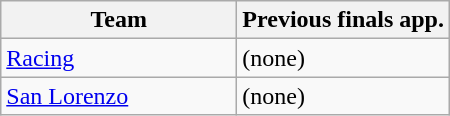<table class="wikitable">
<tr>
<th width=150px>Team</th>
<th>Previous finals app.</th>
</tr>
<tr>
<td><a href='#'>Racing</a></td>
<td>(none)</td>
</tr>
<tr>
<td><a href='#'>San Lorenzo</a></td>
<td>(none)</td>
</tr>
</table>
